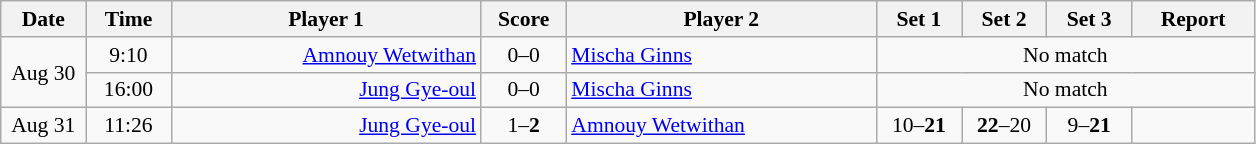<table class="nowrap wikitable" style="font-size:90%; text-align:center">
<tr>
<th width="50">Date</th>
<th width="50">Time</th>
<th width="200">Player 1</th>
<th width="50">Score</th>
<th width="200">Player 2</th>
<th width="50">Set 1</th>
<th width="50">Set 2</th>
<th width="50">Set 3</th>
<th width="75">Report</th>
</tr>
<tr>
<td rowspan="2">Aug 30</td>
<td>9:10</td>
<td align="right"><a href='#'>Amnouy Wetwithan</a> </td>
<td>0–0</td>
<td align="left"> <a href='#'>Mischa Ginns</a></td>
<td colspan=4>No match</td>
</tr>
<tr>
<td>16:00</td>
<td align="right"><a href='#'>Jung Gye-oul</a> </td>
<td>0–0</td>
<td align="left"> <a href='#'>Mischa Ginns</a></td>
<td colspan=4>No match</td>
</tr>
<tr>
<td>Aug 31</td>
<td>11:26</td>
<td align="right"><a href='#'>Jung Gye-oul</a> </td>
<td>1–<strong>2</strong></td>
<td align="left"> <a href='#'>Amnouy Wetwithan</a></td>
<td>10–<strong>21</strong></td>
<td><strong>22</strong>–20</td>
<td>9–<strong>21</strong></td>
<td></td>
</tr>
</table>
